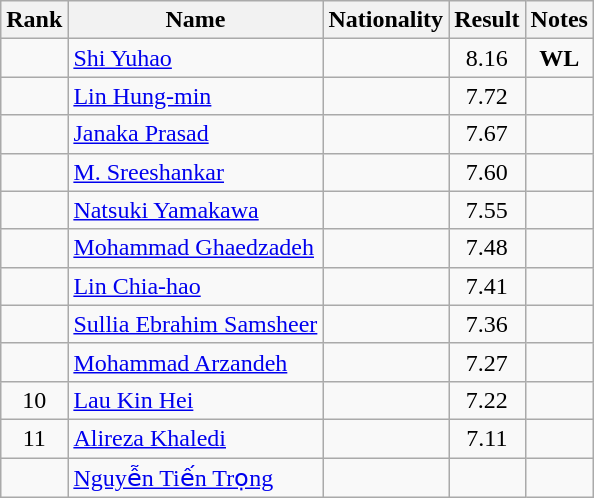<table class="wikitable sortable" style="text-align:center">
<tr>
<th>Rank</th>
<th>Name</th>
<th>Nationality</th>
<th>Result</th>
<th>Notes</th>
</tr>
<tr>
<td></td>
<td align=left><a href='#'>Shi Yuhao</a></td>
<td align=left></td>
<td>8.16</td>
<td><strong>WL</strong></td>
</tr>
<tr>
<td></td>
<td align=left><a href='#'>Lin Hung-min</a></td>
<td align=left></td>
<td>7.72</td>
<td></td>
</tr>
<tr>
<td></td>
<td align=left><a href='#'>Janaka Prasad</a></td>
<td align=left></td>
<td>7.67</td>
<td></td>
</tr>
<tr>
<td></td>
<td align=left><a href='#'>M. Sreeshankar</a></td>
<td align=left></td>
<td>7.60</td>
<td></td>
</tr>
<tr>
<td></td>
<td align=left><a href='#'>Natsuki Yamakawa</a></td>
<td align=left></td>
<td>7.55</td>
<td></td>
</tr>
<tr>
<td></td>
<td align=left><a href='#'>Mohammad Ghaedzadeh</a></td>
<td align=left></td>
<td>7.48</td>
<td></td>
</tr>
<tr>
<td></td>
<td align=left><a href='#'>Lin Chia-hao</a></td>
<td align=left></td>
<td>7.41</td>
<td></td>
</tr>
<tr>
<td></td>
<td align=left><a href='#'>Sullia Ebrahim Samsheer</a></td>
<td align=left></td>
<td>7.36</td>
<td></td>
</tr>
<tr>
<td></td>
<td align=left><a href='#'>Mohammad Arzandeh</a></td>
<td align=left></td>
<td>7.27</td>
<td></td>
</tr>
<tr>
<td>10</td>
<td align=left><a href='#'>Lau Kin Hei</a></td>
<td align=left></td>
<td>7.22</td>
<td></td>
</tr>
<tr>
<td>11</td>
<td align=left><a href='#'>Alireza Khaledi</a></td>
<td align=left></td>
<td>7.11</td>
<td></td>
</tr>
<tr>
<td></td>
<td align=left><a href='#'>Nguyễn Tiến Trọng</a></td>
<td align=left></td>
<td></td>
<td></td>
</tr>
</table>
